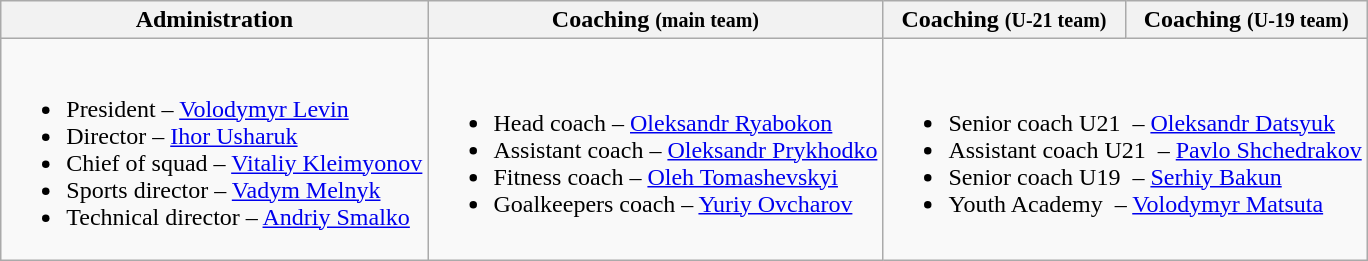<table class="wikitable">
<tr>
<th>Administration</th>
<th>Coaching <small>(main team)</small></th>
<th>Coaching <small>(U-21 team)</small></th>
<th>Coaching <small>(U-19 team)</small></th>
</tr>
<tr>
<td><br><ul><li>President – <a href='#'>Volodymyr Levin</a></li><li>Director – <a href='#'>Ihor Usharuk</a></li><li>Chief of squad – <a href='#'>Vitaliy Kleimyonov</a></li><li>Sports director – <a href='#'>Vadym Melnyk</a></li><li>Technical director – <a href='#'>Andriy Smalko</a></li></ul></td>
<td><br><ul><li>Head coach – <a href='#'>Oleksandr Ryabokon</a></li><li>Assistant coach – <a href='#'>Oleksandr Prykhodko</a></li><li>Fitness coach – <a href='#'>Oleh Tomashevskyi</a></li><li>Goalkeepers coach – <a href='#'>Yuriy Ovcharov</a></li></ul></td>
<td colspan=2><br><ul><li>Senior coach U21  – <a href='#'>Oleksandr Datsyuk</a></li><li>Assistant coach U21  – <a href='#'>Pavlo Shchedrakov</a></li><li>Senior coach U19  – <a href='#'>Serhiy Bakun</a></li><li>Youth Academy  – <a href='#'>Volodymyr Matsuta</a></li></ul></td>
</tr>
</table>
